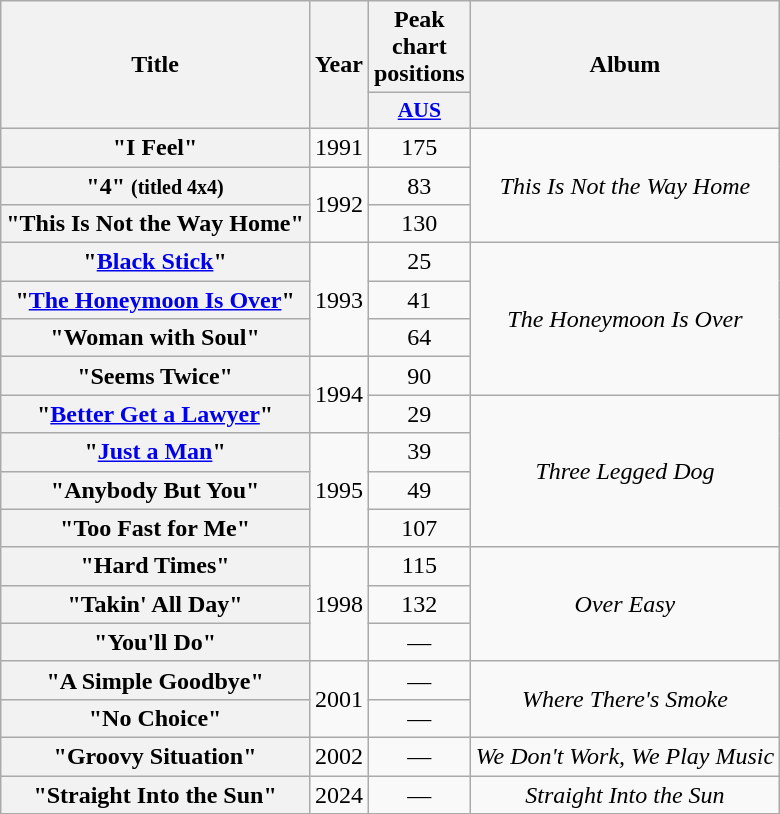<table style="text-align:center;" class="wikitable plainrowheaders" border="1">
<tr>
<th scope="col" rowspan="2">Title</th>
<th scope="col" rowspan="2">Year</th>
<th scope="col" colspan="1">Peak chart positions</th>
<th scope="col" rowspan="2">Album</th>
</tr>
<tr>
<th scope="col" style="width:3em;font-size:90%;"><a href='#'>AUS</a><br></th>
</tr>
<tr>
<th scope="row">"I Feel"</th>
<td>1991</td>
<td>175</td>
<td rowspan="3"><em>This Is Not the Way Home</em></td>
</tr>
<tr>
<th scope="row">"4" <small>(titled 4x4)</small></th>
<td rowspan="2">1992</td>
<td>83</td>
</tr>
<tr>
<th scope="row">"This Is Not the Way Home"</th>
<td>130</td>
</tr>
<tr>
<th scope="row">"<a href='#'>Black Stick</a>"</th>
<td rowspan="3">1993</td>
<td>25</td>
<td rowspan="4"><em>The Honeymoon Is Over</em></td>
</tr>
<tr>
<th scope="row">"<a href='#'>The Honeymoon Is Over</a>"</th>
<td>41</td>
</tr>
<tr>
<th scope="row">"Woman with Soul"</th>
<td>64</td>
</tr>
<tr>
<th scope="row">"Seems Twice"</th>
<td rowspan="2">1994</td>
<td>90</td>
</tr>
<tr>
<th scope="row">"<a href='#'>Better Get a Lawyer</a>"</th>
<td>29</td>
<td rowspan="4"><em>Three Legged Dog</em></td>
</tr>
<tr>
<th scope="row">"<a href='#'>Just a Man</a>"</th>
<td rowspan="3">1995</td>
<td>39</td>
</tr>
<tr>
<th scope="row">"Anybody But You"</th>
<td>49</td>
</tr>
<tr>
<th scope="row">"Too Fast for Me"</th>
<td>107</td>
</tr>
<tr>
<th scope="row">"Hard Times"</th>
<td rowspan="3">1998</td>
<td>115</td>
<td rowspan="3"><em>Over Easy</em></td>
</tr>
<tr>
<th scope="row">"Takin' All Day"</th>
<td>132</td>
</tr>
<tr>
<th scope="row">"You'll Do"</th>
<td>—</td>
</tr>
<tr>
<th scope="row">"A Simple Goodbye"</th>
<td rowspan="2">2001</td>
<td>—</td>
<td rowspan="2"><em>Where There's Smoke</em></td>
</tr>
<tr>
<th scope="row">"No Choice"</th>
<td>—</td>
</tr>
<tr>
<th scope="row">"Groovy Situation"</th>
<td>2002</td>
<td>—</td>
<td><em>We Don't Work, We Play Music</em></td>
</tr>
<tr>
<th scope="row">"Straight Into the Sun"</th>
<td>2024</td>
<td>—</td>
<td><em>Straight Into the Sun</em></td>
</tr>
</table>
